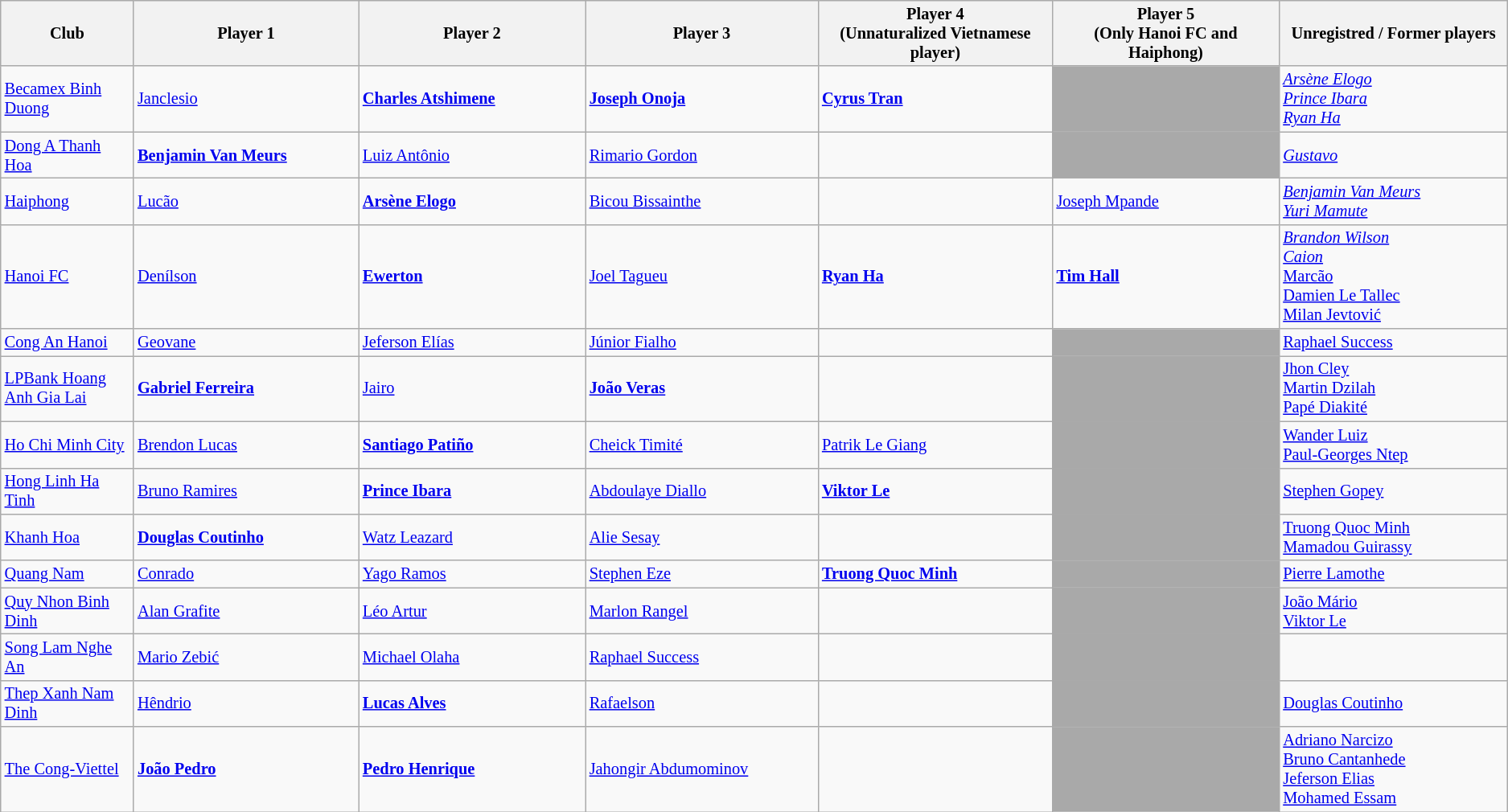<table class="wikitable" style="font-size:85%;">
<tr>
<th width="120">Club</th>
<th width="220">Player 1</th>
<th width="220">Player 2</th>
<th width="220">Player 3</th>
<th width="220">Player 4<br>(Unnaturalized Vietnamese player)</th>
<th width="220">Player 5<br>(Only Hanoi FC and Haiphong)</th>
<th width="220">Unregistred / Former players</th>
</tr>
<tr>
<td><a href='#'>Becamex Binh Duong</a></td>
<td> <a href='#'>Janclesio</a></td>
<td> <strong><a href='#'>Charles Atshimene</a></strong></td>
<td> <strong><a href='#'>Joseph Onoja</a></strong></td>
<td> <strong><a href='#'>Cyrus Tran</a></strong></td>
<td bgcolor="darkgrey"></td>
<td> <em><a href='#'>Arsène Elogo</a></em><br> <em><a href='#'>Prince Ibara</a></em><br> <em><a href='#'>Ryan Ha</a></em></td>
</tr>
<tr>
<td><a href='#'>Dong A Thanh Hoa</a></td>
<td> <strong><a href='#'>Benjamin Van Meurs</a></strong></td>
<td> <a href='#'>Luiz Antônio</a></td>
<td> <a href='#'>Rimario Gordon</a></td>
<td></td>
<td bgcolor="darkgrey"></td>
<td> <em><a href='#'>Gustavo</a></em></td>
</tr>
<tr>
<td><a href='#'>Haiphong</a></td>
<td> <a href='#'>Lucão</a></td>
<td> <strong><a href='#'>Arsène Elogo</a></strong></td>
<td> <a href='#'>Bicou Bissainthe</a></td>
<td></td>
<td> <a href='#'>Joseph Mpande</a></td>
<td> <em><a href='#'>Benjamin Van Meurs</a></em><br> <em><a href='#'>Yuri Mamute</a></em></td>
</tr>
<tr>
<td><a href='#'>Hanoi FC</a></td>
<td> <a href='#'>Denílson</a></td>
<td> <strong><a href='#'>Ewerton</a></strong></td>
<td> <a href='#'>Joel Tagueu</a></td>
<td> <strong><a href='#'>Ryan Ha</a></strong></td>
<td> <strong><a href='#'>Tim Hall</a></strong></td>
<td> <em><a href='#'>Brandon Wilson</a></em><br> <em><a href='#'>Caion</a><br> </em><a href='#'>Marcão</a><em><br> </em><a href='#'>Damien Le Tallec</a><em><br> </em><a href='#'>Milan Jevtović</a><em></td>
</tr>
<tr>
<td><a href='#'>Cong An Hanoi</a></td>
<td> <a href='#'>Geovane</a></td>
<td> <a href='#'>Jeferson Elías</a></td>
<td> <a href='#'>Júnior Fialho</a></td>
<td></td>
<td bgcolor="darkgrey"></td>
<td> </em><a href='#'>Raphael Success</a><em></td>
</tr>
<tr>
<td><a href='#'>LPBank Hoang Anh Gia Lai</a></td>
<td> <strong><a href='#'>Gabriel Ferreira</a></strong></td>
<td> <a href='#'>Jairo</a></td>
<td> <strong><a href='#'>João Veras</a></strong></td>
<td></td>
<td bgcolor="darkgrey"></td>
<td> </em><a href='#'>Jhon Cley</a><em><br> </em><a href='#'>Martin Dzilah</a><em><br> </em><a href='#'>Papé Diakité</a><em></td>
</tr>
<tr>
<td><a href='#'>Ho Chi Minh City</a></td>
<td> <a href='#'>Brendon Lucas</a></td>
<td> <strong><a href='#'>Santiago Patiño</a></strong></td>
<td> <a href='#'>Cheick Timité</a></td>
<td> <a href='#'>Patrik Le Giang</a></td>
<td bgcolor="darkgrey"></td>
<td> </em><a href='#'>Wander Luiz</a><em><br> </em><a href='#'>Paul-Georges Ntep</a><em></td>
</tr>
<tr>
<td><a href='#'>Hong Linh Ha Tinh</a></td>
<td> <a href='#'>Bruno Ramires</a></td>
<td> <strong><a href='#'>Prince Ibara</a></strong></td>
<td> <a href='#'>Abdoulaye Diallo</a></td>
<td> <strong><a href='#'>Viktor Le</a></strong></td>
<td bgcolor="darkgrey"></td>
<td> </em><a href='#'>Stephen Gopey</a><em></td>
</tr>
<tr>
<td><a href='#'>Khanh Hoa</a></td>
<td><strong> <a href='#'>Douglas Coutinho</a></strong></td>
<td> <a href='#'>Watz Leazard</a></td>
<td> <a href='#'>Alie Sesay</a></td>
<td></td>
<td bgcolor="darkgrey"></td>
<td> </em><a href='#'>Truong Quoc Minh</a><em><br> </em><a href='#'>Mamadou Guirassy</a><em></td>
</tr>
<tr>
<td><a href='#'>Quang Nam</a></td>
<td> <a href='#'>Conrado</a></td>
<td> <a href='#'>Yago Ramos</a></td>
<td> <a href='#'>Stephen Eze</a></td>
<td><strong> <a href='#'>Truong Quoc Minh</a></strong></td>
<td bgcolor="darkgrey"></td>
<td> </em><a href='#'>Pierre Lamothe</a><em></td>
</tr>
<tr>
<td><a href='#'>Quy Nhon Binh Dinh</a></td>
<td> <a href='#'>Alan Grafite</a></td>
<td> <a href='#'>Léo Artur</a></td>
<td> <a href='#'>Marlon Rangel</a></td>
<td></td>
<td bgcolor="darkgrey"></td>
<td> </em><a href='#'>João Mário</a><em><br> </em><a href='#'>Viktor Le</a><em></td>
</tr>
<tr>
<td><a href='#'>Song Lam Nghe An</a></td>
<td> <a href='#'>Mario Zebić</a></td>
<td> <a href='#'>Michael Olaha</a></td>
<td> <a href='#'>Raphael Success</a></td>
<td></td>
<td bgcolor="darkgrey"></td>
<td></td>
</tr>
<tr>
<td><a href='#'>Thep Xanh Nam Dinh</a></td>
<td> <a href='#'>Hêndrio</a></td>
<td> <strong><a href='#'>Lucas Alves</a></strong></td>
<td> <a href='#'>Rafaelson</a></td>
<td></td>
<td bgcolor="darkgrey"></td>
<td> </em><a href='#'>Douglas Coutinho</a><em></td>
</tr>
<tr>
<td><a href='#'>The Cong-Viettel</a></td>
<td> <strong><a href='#'>João Pedro</a></strong></td>
<td> <strong><a href='#'>Pedro Henrique</a></strong></td>
<td> <a href='#'>Jahongir Abdumominov</a></td>
<td></td>
<td bgcolor="darkgrey"></td>
<td> </em><a href='#'>Adriano Narcizo</a><em><br> </em><a href='#'>Bruno Cantanhede</a><em><br> </em><a href='#'>Jeferson Elias</a><em><br> </em><a href='#'>Mohamed Essam</a><em></td>
</tr>
</table>
